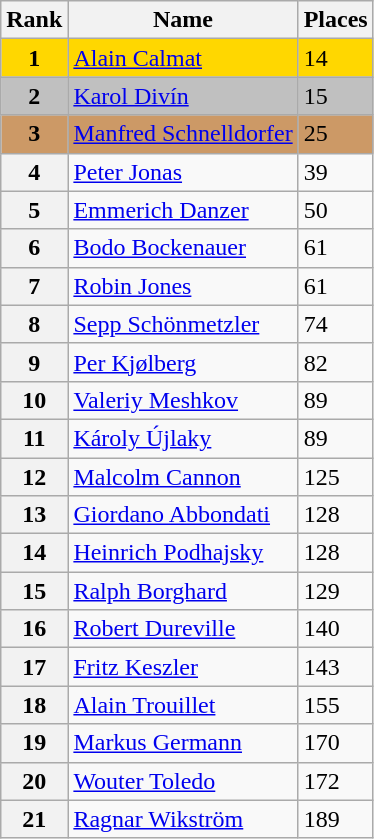<table class="wikitable">
<tr>
<th>Rank</th>
<th>Name</th>
<th>Places</th>
</tr>
<tr bgcolor="gold">
<td align="center"><strong>1</strong></td>
<td> <a href='#'>Alain Calmat</a></td>
<td>14</td>
</tr>
<tr bgcolor="silver">
<td align="center"><strong>2</strong></td>
<td> <a href='#'>Karol Divín</a></td>
<td>15</td>
</tr>
<tr bgcolor="cc9966">
<td align="center"><strong>3</strong></td>
<td> <a href='#'>Manfred Schnelldorfer</a></td>
<td>25</td>
</tr>
<tr>
<th>4</th>
<td> <a href='#'>Peter Jonas</a></td>
<td>39</td>
</tr>
<tr>
<th>5</th>
<td> <a href='#'>Emmerich Danzer</a></td>
<td>50</td>
</tr>
<tr>
<th>6</th>
<td> <a href='#'>Bodo Bockenauer</a></td>
<td>61</td>
</tr>
<tr>
<th>7</th>
<td> <a href='#'>Robin Jones</a></td>
<td>61</td>
</tr>
<tr>
<th>8</th>
<td> <a href='#'>Sepp Schönmetzler</a></td>
<td>74</td>
</tr>
<tr>
<th>9</th>
<td> <a href='#'>Per Kjølberg</a></td>
<td>82</td>
</tr>
<tr>
<th>10</th>
<td> <a href='#'>Valeriy Meshkov</a></td>
<td>89</td>
</tr>
<tr>
<th>11</th>
<td> <a href='#'>Károly Újlaky</a></td>
<td>89</td>
</tr>
<tr>
<th>12</th>
<td> <a href='#'>Malcolm Cannon</a></td>
<td>125</td>
</tr>
<tr>
<th>13</th>
<td> <a href='#'>Giordano Abbondati</a></td>
<td>128</td>
</tr>
<tr>
<th>14</th>
<td> <a href='#'>Heinrich Podhajsky</a></td>
<td>128</td>
</tr>
<tr>
<th>15</th>
<td> <a href='#'>Ralph Borghard</a></td>
<td>129</td>
</tr>
<tr>
<th>16</th>
<td> <a href='#'>Robert Dureville</a></td>
<td>140</td>
</tr>
<tr>
<th>17</th>
<td> <a href='#'>Fritz Keszler</a></td>
<td>143</td>
</tr>
<tr>
<th>18</th>
<td> <a href='#'>Alain Trouillet</a></td>
<td>155</td>
</tr>
<tr>
<th>19</th>
<td> <a href='#'>Markus Germann</a></td>
<td>170</td>
</tr>
<tr>
<th>20</th>
<td> <a href='#'>Wouter Toledo</a></td>
<td>172</td>
</tr>
<tr>
<th>21</th>
<td> <a href='#'>Ragnar Wikström</a></td>
<td>189</td>
</tr>
</table>
